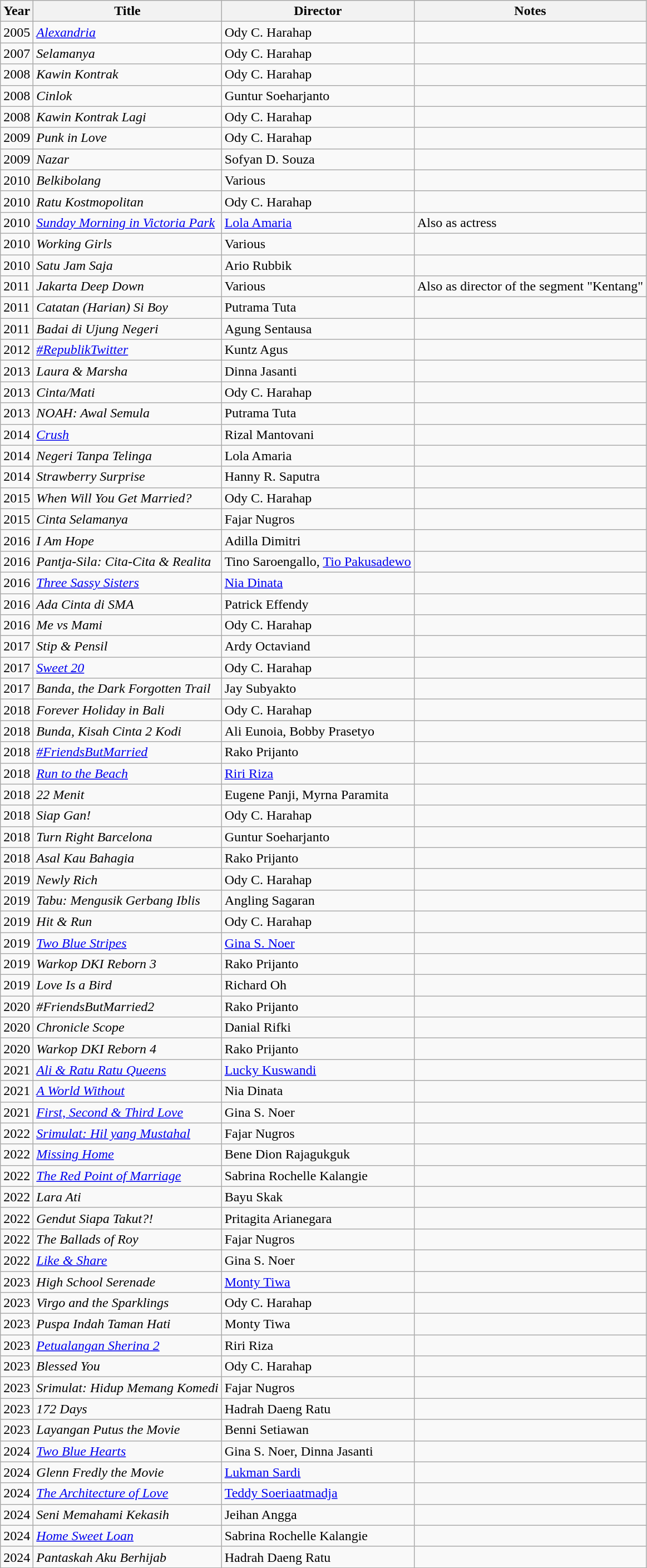<table class="wikitable">
<tr>
<th>Year</th>
<th>Title</th>
<th>Director</th>
<th>Notes</th>
</tr>
<tr>
<td>2005</td>
<td><em><a href='#'>Alexandria</a></em></td>
<td>Ody C. Harahap</td>
<td></td>
</tr>
<tr>
<td>2007</td>
<td><em>Selamanya</em></td>
<td>Ody C. Harahap</td>
<td></td>
</tr>
<tr>
<td>2008</td>
<td><em>Kawin Kontrak</em></td>
<td>Ody C. Harahap</td>
<td></td>
</tr>
<tr>
<td>2008</td>
<td><em>Cinlok</em></td>
<td>Guntur Soeharjanto</td>
<td></td>
</tr>
<tr>
<td>2008</td>
<td><em>Kawin Kontrak Lagi</em></td>
<td>Ody C. Harahap</td>
<td></td>
</tr>
<tr>
<td>2009</td>
<td><em>Punk in Love</em></td>
<td>Ody C. Harahap</td>
<td></td>
</tr>
<tr>
<td>2009</td>
<td><em>Nazar</em></td>
<td>Sofyan D. Souza</td>
<td></td>
</tr>
<tr>
<td>2010</td>
<td><em>Belkibolang</em></td>
<td>Various</td>
<td></td>
</tr>
<tr>
<td>2010</td>
<td><em>Ratu Kostmopolitan</em></td>
<td>Ody C. Harahap</td>
<td></td>
</tr>
<tr>
<td>2010</td>
<td><em><a href='#'>Sunday Morning in Victoria Park</a></em></td>
<td><a href='#'>Lola Amaria</a></td>
<td>Also as actress</td>
</tr>
<tr>
<td>2010</td>
<td><em>Working Girls</em></td>
<td>Various</td>
<td></td>
</tr>
<tr>
<td>2010</td>
<td><em>Satu Jam Saja</em></td>
<td>Ario Rubbik</td>
<td></td>
</tr>
<tr>
<td>2011</td>
<td><em>Jakarta Deep Down</em></td>
<td>Various</td>
<td>Also as director of the segment "Kentang"</td>
</tr>
<tr>
<td>2011</td>
<td><em>Catatan (Harian) Si Boy</em></td>
<td>Putrama Tuta</td>
<td></td>
</tr>
<tr>
<td>2011</td>
<td><em>Badai di Ujung Negeri</em></td>
<td>Agung Sentausa</td>
<td></td>
</tr>
<tr>
<td>2012</td>
<td><em><a href='#'>#RepublikTwitter</a></em></td>
<td>Kuntz Agus</td>
<td></td>
</tr>
<tr>
<td>2013</td>
<td><em>Laura & Marsha</em></td>
<td>Dinna Jasanti</td>
<td></td>
</tr>
<tr>
<td>2013</td>
<td><em>Cinta/Mati</em></td>
<td>Ody C. Harahap</td>
<td></td>
</tr>
<tr>
<td>2013</td>
<td><em>NOAH: Awal Semula</em></td>
<td>Putrama Tuta</td>
<td></td>
</tr>
<tr>
<td>2014</td>
<td><em><a href='#'>Crush</a></em></td>
<td>Rizal Mantovani</td>
<td></td>
</tr>
<tr>
<td>2014</td>
<td><em>Negeri Tanpa Telinga</em></td>
<td>Lola Amaria</td>
<td></td>
</tr>
<tr>
<td>2014</td>
<td><em>Strawberry Surprise</em></td>
<td>Hanny R. Saputra</td>
<td></td>
</tr>
<tr>
<td>2015</td>
<td><em>When Will You Get Married?</em></td>
<td>Ody C. Harahap</td>
<td></td>
</tr>
<tr>
<td>2015</td>
<td><em>Cinta Selamanya</em></td>
<td>Fajar Nugros</td>
<td></td>
</tr>
<tr>
<td>2016</td>
<td><em>I Am Hope</em></td>
<td>Adilla Dimitri</td>
<td></td>
</tr>
<tr>
<td>2016</td>
<td><em>Pantja-Sila: Cita-Cita & Realita</em></td>
<td>Tino Saroengallo, <a href='#'>Tio Pakusadewo</a></td>
<td></td>
</tr>
<tr>
<td>2016</td>
<td><em><a href='#'>Three Sassy Sisters</a></em></td>
<td><a href='#'>Nia Dinata</a></td>
<td></td>
</tr>
<tr>
<td>2016</td>
<td><em>Ada Cinta di SMA</em></td>
<td>Patrick Effendy</td>
<td></td>
</tr>
<tr>
<td>2016</td>
<td><em>Me vs Mami</em></td>
<td>Ody C. Harahap</td>
<td></td>
</tr>
<tr>
<td>2017</td>
<td><em>Stip & Pensil</em></td>
<td>Ardy Octaviand</td>
<td></td>
</tr>
<tr>
<td>2017</td>
<td><em><a href='#'>Sweet 20</a></em></td>
<td>Ody C. Harahap</td>
<td></td>
</tr>
<tr>
<td>2017</td>
<td><em>Banda, the Dark Forgotten Trail</em></td>
<td>Jay Subyakto</td>
<td></td>
</tr>
<tr>
<td>2018</td>
<td><em>Forever Holiday in Bali</em></td>
<td>Ody C. Harahap</td>
<td></td>
</tr>
<tr>
<td>2018</td>
<td><em>Bunda, Kisah Cinta 2 Kodi</em></td>
<td>Ali Eunoia, Bobby Prasetyo</td>
<td></td>
</tr>
<tr>
<td>2018</td>
<td><em><a href='#'>#FriendsButMarried</a></em></td>
<td>Rako Prijanto</td>
<td></td>
</tr>
<tr>
<td>2018</td>
<td><em><a href='#'>Run to the Beach</a></em></td>
<td><a href='#'>Riri Riza</a></td>
<td></td>
</tr>
<tr>
<td>2018</td>
<td><em>22 Menit</em></td>
<td>Eugene Panji, Myrna Paramita</td>
<td></td>
</tr>
<tr>
<td>2018</td>
<td><em>Siap Gan!</em></td>
<td>Ody C. Harahap</td>
<td></td>
</tr>
<tr>
<td>2018</td>
<td><em>Turn Right Barcelona</em></td>
<td>Guntur Soeharjanto</td>
<td></td>
</tr>
<tr>
<td>2018</td>
<td><em>Asal Kau Bahagia</em></td>
<td>Rako Prijanto</td>
<td></td>
</tr>
<tr>
<td>2019</td>
<td><em>Newly Rich</em></td>
<td>Ody C. Harahap</td>
<td></td>
</tr>
<tr>
<td>2019</td>
<td><em>Tabu: Mengusik Gerbang Iblis</em></td>
<td>Angling Sagaran</td>
<td></td>
</tr>
<tr>
<td>2019</td>
<td><em>Hit & Run</em></td>
<td>Ody C. Harahap</td>
<td></td>
</tr>
<tr>
<td>2019</td>
<td><em><a href='#'>Two Blue Stripes</a></em></td>
<td><a href='#'>Gina S. Noer</a></td>
<td></td>
</tr>
<tr>
<td>2019</td>
<td><em>Warkop DKI Reborn 3</em></td>
<td>Rako Prijanto</td>
<td></td>
</tr>
<tr>
<td>2019</td>
<td><em>Love Is a Bird</em></td>
<td>Richard Oh</td>
<td></td>
</tr>
<tr>
<td>2020</td>
<td><em>#FriendsButMarried2</em></td>
<td>Rako Prijanto</td>
<td></td>
</tr>
<tr>
<td>2020</td>
<td><em>Chronicle Scope</em></td>
<td>Danial Rifki</td>
<td></td>
</tr>
<tr>
<td>2020</td>
<td><em>Warkop DKI Reborn 4</em></td>
<td>Rako Prijanto</td>
<td></td>
</tr>
<tr>
<td>2021</td>
<td><em><a href='#'>Ali & Ratu Ratu Queens</a></em></td>
<td><a href='#'>Lucky Kuswandi</a></td>
<td></td>
</tr>
<tr>
<td>2021</td>
<td><em><a href='#'>A World Without</a></em></td>
<td>Nia Dinata</td>
<td></td>
</tr>
<tr>
<td>2021</td>
<td><em><a href='#'>First, Second & Third Love</a></em></td>
<td>Gina S. Noer</td>
<td></td>
</tr>
<tr>
<td>2022</td>
<td><em><a href='#'>Srimulat: Hil yang Mustahal</a></em></td>
<td>Fajar Nugros</td>
<td></td>
</tr>
<tr>
<td>2022</td>
<td><em><a href='#'>Missing Home</a></em></td>
<td>Bene Dion Rajagukguk</td>
<td></td>
</tr>
<tr>
<td>2022</td>
<td><em><a href='#'>The Red Point of Marriage</a></em></td>
<td>Sabrina Rochelle Kalangie</td>
<td></td>
</tr>
<tr>
<td>2022</td>
<td><em>Lara Ati</em></td>
<td>Bayu Skak</td>
<td></td>
</tr>
<tr>
<td>2022</td>
<td><em>Gendut Siapa Takut?!</em></td>
<td>Pritagita Arianegara</td>
<td></td>
</tr>
<tr>
<td>2022</td>
<td><em>The Ballads of Roy</em></td>
<td>Fajar Nugros</td>
<td></td>
</tr>
<tr>
<td>2022</td>
<td><em><a href='#'>Like & Share</a></em></td>
<td>Gina S. Noer</td>
<td></td>
</tr>
<tr>
<td>2023</td>
<td><em>High School Serenade</em></td>
<td><a href='#'>Monty Tiwa</a></td>
<td></td>
</tr>
<tr>
<td>2023</td>
<td><em>Virgo and the Sparklings</em></td>
<td>Ody C. Harahap</td>
<td></td>
</tr>
<tr>
<td>2023</td>
<td><em>Puspa Indah Taman Hati</em></td>
<td>Monty Tiwa</td>
<td></td>
</tr>
<tr>
<td>2023</td>
<td><em><a href='#'>Petualangan Sherina 2</a></em></td>
<td>Riri Riza</td>
<td></td>
</tr>
<tr>
<td>2023</td>
<td><em>Blessed You</em></td>
<td>Ody C. Harahap</td>
<td></td>
</tr>
<tr>
<td>2023</td>
<td><em>Srimulat: Hidup Memang Komedi</em></td>
<td>Fajar Nugros</td>
<td></td>
</tr>
<tr>
<td>2023</td>
<td><em>172 Days</em></td>
<td>Hadrah Daeng Ratu</td>
<td></td>
</tr>
<tr>
<td>2023</td>
<td><em>Layangan Putus the Movie</em></td>
<td>Benni Setiawan</td>
<td></td>
</tr>
<tr>
<td>2024</td>
<td><em><a href='#'>Two Blue Hearts</a></em></td>
<td>Gina S. Noer, Dinna Jasanti</td>
<td></td>
</tr>
<tr>
<td>2024</td>
<td><em>Glenn Fredly the Movie</em></td>
<td><a href='#'>Lukman Sardi</a></td>
<td></td>
</tr>
<tr>
<td>2024</td>
<td><em><a href='#'>The Architecture of Love</a></em></td>
<td><a href='#'>Teddy Soeriaatmadja</a></td>
<td></td>
</tr>
<tr>
<td>2024</td>
<td><em>Seni Memahami Kekasih</em></td>
<td>Jeihan Angga</td>
<td></td>
</tr>
<tr>
<td>2024</td>
<td><em><a href='#'>Home Sweet Loan</a></em></td>
<td>Sabrina Rochelle Kalangie</td>
<td></td>
</tr>
<tr>
<td>2024</td>
<td><em>Pantaskah Aku Berhijab</em></td>
<td>Hadrah Daeng Ratu</td>
<td></td>
</tr>
</table>
